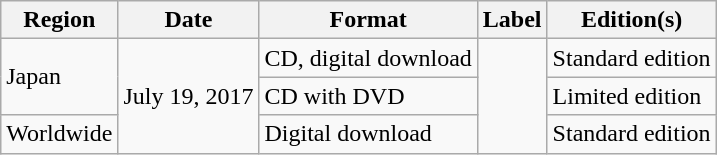<table class="wikitable plainrowheaders">
<tr>
<th scope="col">Region</th>
<th scope="col">Date</th>
<th scope="col">Format</th>
<th scope="col">Label</th>
<th scope="col">Edition(s)</th>
</tr>
<tr>
<td scope="row" rowspan="2">Japan</td>
<td rowspan="3">July 19, 2017</td>
<td>CD, digital download</td>
<td rowspan="3"></td>
<td>Standard edition</td>
</tr>
<tr>
<td>CD with DVD</td>
<td>Limited edition</td>
</tr>
<tr>
<td scope="row">Worldwide</td>
<td>Digital download</td>
<td>Standard edition</td>
</tr>
</table>
